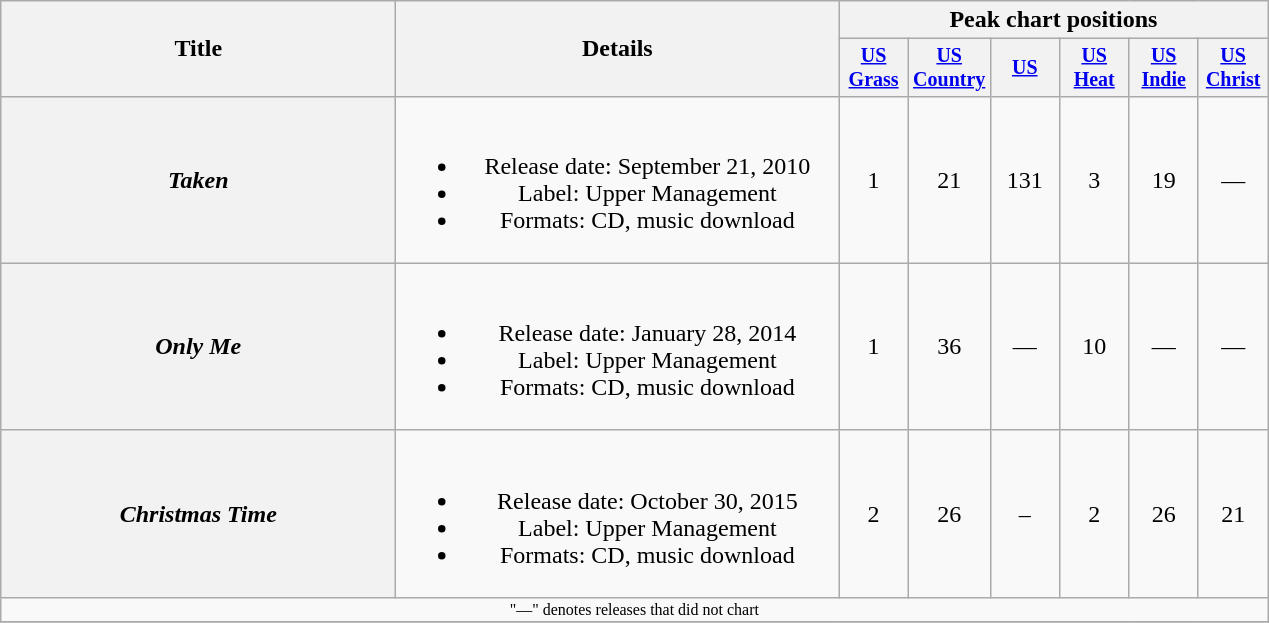<table class="wikitable plainrowheaders" style="text-align:center;">
<tr>
<th rowspan="2" style="width:16em;">Title</th>
<th rowspan="2" style="width:18em;">Details</th>
<th colspan="6">Peak chart positions</th>
</tr>
<tr style="font-size:smaller;">
<th width="40"><a href='#'>US Grass</a><br></th>
<th width="40"><a href='#'>US Country</a><br></th>
<th width="40"><a href='#'>US</a><br></th>
<th width="40"><a href='#'>US<br>Heat</a><br></th>
<th width="40"><a href='#'>US Indie</a><br></th>
<th width="40"><a href='#'>US Christ</a><br></th>
</tr>
<tr>
<th scope="row"><em>Taken</em></th>
<td><br><ul><li>Release date: September 21, 2010</li><li>Label: Upper Management</li><li>Formats: CD, music download</li></ul></td>
<td>1</td>
<td>21</td>
<td>131</td>
<td>3</td>
<td>19</td>
<td>—</td>
</tr>
<tr>
<th scope="row"><em>Only Me</em></th>
<td><br><ul><li>Release date: January 28, 2014</li><li>Label: Upper Management</li><li>Formats: CD, music download</li></ul></td>
<td>1</td>
<td>36</td>
<td>—</td>
<td>10</td>
<td>—</td>
<td>—</td>
</tr>
<tr>
<th scope="row"><em>Christmas Time</em></th>
<td><br><ul><li>Release date: October 30, 2015</li><li>Label: Upper Management</li><li>Formats: CD, music download</li></ul></td>
<td>2</td>
<td>26</td>
<td>–</td>
<td>2</td>
<td>26</td>
<td>21</td>
</tr>
<tr>
<td colspan="8" style="font-size:8pt">"—" denotes releases that did not chart</td>
</tr>
<tr>
</tr>
</table>
